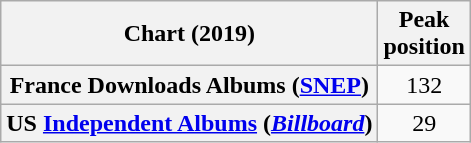<table class="sortable wikitable plainrowheaders" style="text-align:center">
<tr>
<th scope="col">Chart (2019)</th>
<th scope="col">Peak<br>position</th>
</tr>
<tr>
<th scope="row">France Downloads Albums (<a href='#'>SNEP</a>)</th>
<td>132</td>
</tr>
<tr>
<th scope="row">US <a href='#'>Independent Albums</a> (<em><a href='#'>Billboard</a></em>)</th>
<td>29</td>
</tr>
</table>
